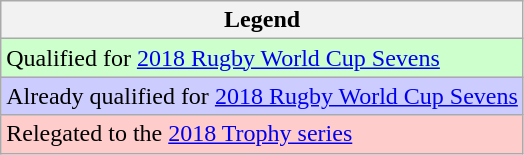<table class="wikitable">
<tr>
<th>Legend</th>
</tr>
<tr bgcolor=ccffcc>
<td>Qualified for <a href='#'>2018 Rugby World Cup Sevens</a></td>
</tr>
<tr bgcolor=ccccff>
<td>Already qualified for <a href='#'>2018 Rugby World Cup Sevens</a></td>
</tr>
<tr bgcolor=ffcccc>
<td>Relegated to the <a href='#'>2018 Trophy series</a></td>
</tr>
</table>
